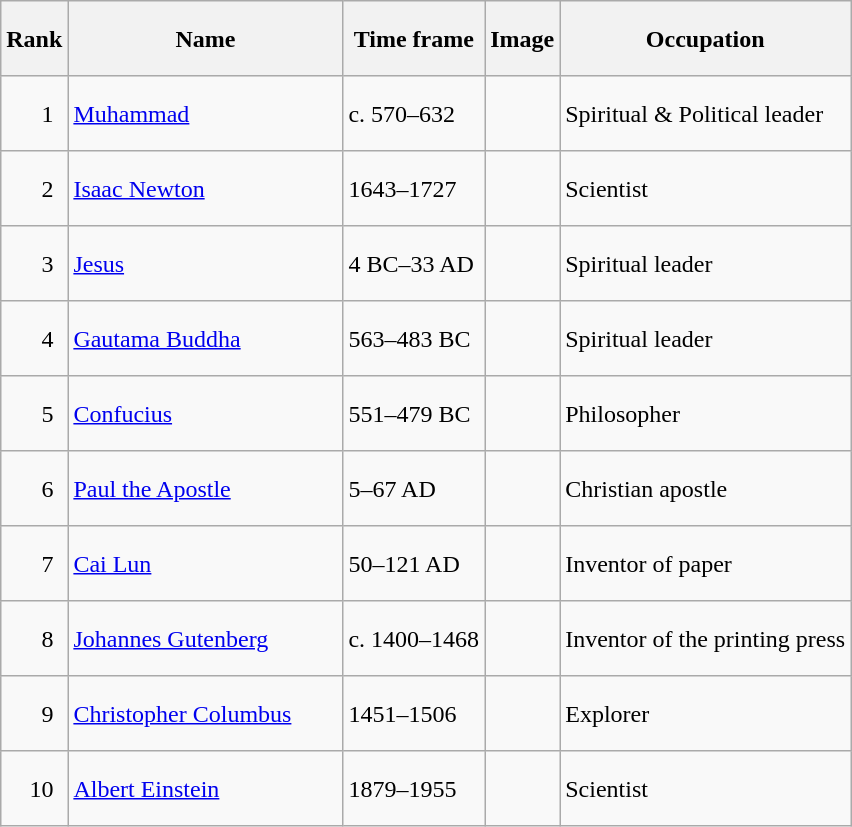<table class="wikitable" style="max-width:90%;" border="0"  cellpadding="1">
<tr style="height:50px">
<th style="width:2em;">Rank</th>
<th style="min-width:11em;">Name</th>
<th>Time frame</th>
<th>Image</th>
<th>Occupation</th>
</tr>
<tr style="vertical-align:middle; height:50px; text-align:left;">
<td style="padding-right:9px; text-align:right;">1</td>
<td><a href='#'>Muhammad</a></td>
<td>c. 570–632</td>
<td></td>
<td>Spiritual & Political leader</td>
</tr>
<tr style="vertical-align:middle; height:50px; text-align:left;">
<td style="padding-right:9px; text-align:right;">2</td>
<td><a href='#'>Isaac Newton</a></td>
<td>1643–1727</td>
<td></td>
<td>Scientist</td>
</tr>
<tr style="vertical-align:middle; height:50px; text-align:left;">
<td style="padding-right:9px; text-align:right;">3</td>
<td><a href='#'>Jesus</a></td>
<td>4 BC–33 AD</td>
<td></td>
<td>Spiritual leader</td>
</tr>
<tr style="vertical-align:middle; height:50px; text-align:left;">
<td style="padding-right:9px; text-align:right;">4</td>
<td><a href='#'>Gautama Buddha</a></td>
<td>563–483 BC</td>
<td></td>
<td>Spiritual leader</td>
</tr>
<tr style="vertical-align:middle; height:50px; text-align:left;">
<td style="padding-right:9px; text-align:right;">5</td>
<td><a href='#'>Confucius</a></td>
<td>551–479 BC</td>
<td></td>
<td>Philosopher</td>
</tr>
<tr style="vertical-align:middle; height:50px; text-align:left;">
<td style="padding-right:9px; text-align:right;">6</td>
<td><a href='#'>Paul the Apostle</a></td>
<td>5–67 AD</td>
<td></td>
<td>Christian apostle</td>
</tr>
<tr style="vertical-align:middle; height:50px; text-align:left;">
<td style="padding-right:9px; text-align:right;">7</td>
<td><a href='#'>Cai Lun</a></td>
<td>50–121 AD</td>
<td></td>
<td>Inventor of paper</td>
</tr>
<tr style="vertical-align:middle; height:50px; text-align:left;">
<td style="padding-right:9px; text-align:right;">8</td>
<td><a href='#'>Johannes Gutenberg</a></td>
<td>c. 1400–1468</td>
<td></td>
<td>Inventor of the printing press</td>
</tr>
<tr style="vertical-align:middle; height:50px; text-align:left;">
<td style="padding-right:9px; text-align:right;">9</td>
<td><a href='#'>Christopher Columbus</a></td>
<td>1451–1506</td>
<td></td>
<td>Explorer</td>
</tr>
<tr style="vertical-align:middle; height:50px; text-align:left;">
<td style="padding-right:9px; text-align:right;">10</td>
<td><a href='#'>Albert Einstein</a></td>
<td>1879–1955</td>
<td></td>
<td>Scientist</td>
</tr>
</table>
